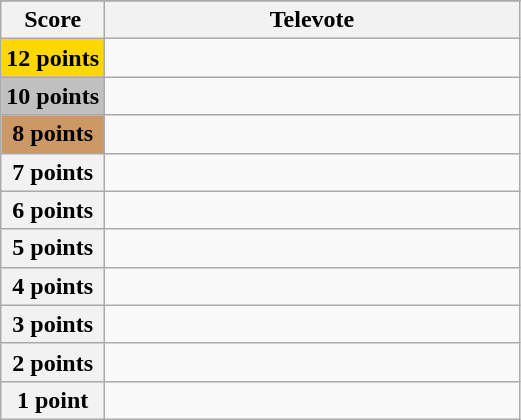<table class="wikitable">
<tr>
</tr>
<tr>
<th scope="col" width="20%">Score</th>
<th scope="col" width="80%">Televote</th>
</tr>
<tr>
<th scope="row" style="background:gold">12 points</th>
<td></td>
</tr>
<tr>
<th scope="row" style="background:silver">10 points</th>
<td></td>
</tr>
<tr>
<th scope="row" style="background:#CC9966">8 points</th>
<td></td>
</tr>
<tr>
<th scope="row">7 points</th>
<td></td>
</tr>
<tr>
<th scope="row">6 points</th>
<td></td>
</tr>
<tr>
<th scope="row">5 points</th>
<td></td>
</tr>
<tr>
<th scope="row">4 points</th>
<td></td>
</tr>
<tr>
<th scope="row">3 points</th>
<td></td>
</tr>
<tr>
<th scope="row">2 points</th>
<td></td>
</tr>
<tr>
<th scope="row">1 point</th>
<td></td>
</tr>
</table>
